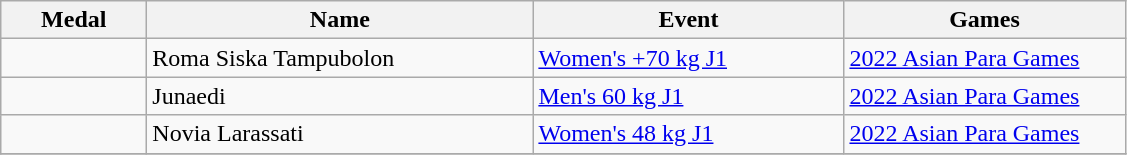<table class="wikitable sortable" style="font-size:100%">
<tr>
<th width="90">Medal</th>
<th width="250">Name</th>
<th width="200">Event</th>
<th width="180">Games</th>
</tr>
<tr>
<td></td>
<td>Roma Siska Tampubolon</td>
<td><a href='#'>Women's +70 kg J1</a></td>
<td><a href='#'>2022 Asian Para Games</a></td>
</tr>
<tr>
<td></td>
<td>Junaedi</td>
<td><a href='#'>Men's 60 kg J1</a></td>
<td><a href='#'>2022 Asian Para Games</a></td>
</tr>
<tr>
<td></td>
<td>Novia Larassati</td>
<td><a href='#'>Women's 48 kg J1</a></td>
<td><a href='#'>2022 Asian Para Games</a></td>
</tr>
<tr>
</tr>
</table>
